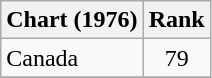<table class="wikitable">
<tr>
<th align="left">Chart (1976)</th>
<th style="text-align:center;">Rank</th>
</tr>
<tr>
<td>Canada</td>
<td style="text-align:center;">79</td>
</tr>
<tr>
</tr>
</table>
